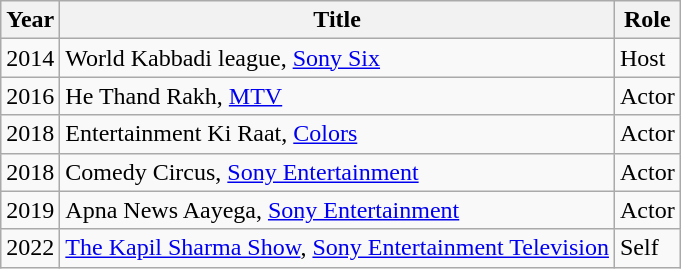<table class="wikitable">
<tr>
<th>Year</th>
<th>Title</th>
<th>Role</th>
</tr>
<tr>
<td>2014</td>
<td>World Kabbadi league, <a href='#'>Sony Six</a></td>
<td>Host</td>
</tr>
<tr>
<td>2016</td>
<td>He Thand Rakh, <a href='#'>MTV</a></td>
<td>Actor</td>
</tr>
<tr>
<td>2018</td>
<td>Entertainment Ki Raat, <a href='#'>Colors</a></td>
<td>Actor</td>
</tr>
<tr>
<td>2018</td>
<td>Comedy Circus, <a href='#'>Sony Entertainment</a></td>
<td>Actor</td>
</tr>
<tr>
<td>2019</td>
<td>Apna News Aayega, <a href='#'>Sony Entertainment</a></td>
<td>Actor</td>
</tr>
<tr>
<td>2022</td>
<td><a href='#'>The Kapil Sharma Show</a>, <a href='#'>Sony Entertainment Television</a></td>
<td>Self</td>
</tr>
</table>
